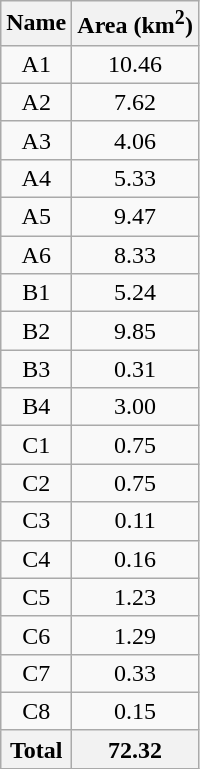<table class="wikitable" style="text-align:center">
<tr>
<th>Name</th>
<th>Area (km<sup>2</sup>)</th>
</tr>
<tr>
<td>A1</td>
<td>10.46</td>
</tr>
<tr>
<td>A2</td>
<td>7.62</td>
</tr>
<tr>
<td>A3</td>
<td>4.06</td>
</tr>
<tr>
<td>A4</td>
<td>5.33</td>
</tr>
<tr>
<td>A5</td>
<td>9.47</td>
</tr>
<tr>
<td>A6</td>
<td>8.33</td>
</tr>
<tr>
<td>B1</td>
<td>5.24</td>
</tr>
<tr>
<td>B2</td>
<td>9.85</td>
</tr>
<tr>
<td>B3</td>
<td>0.31</td>
</tr>
<tr>
<td>B4</td>
<td>3.00</td>
</tr>
<tr>
<td>C1</td>
<td>0.75</td>
</tr>
<tr>
<td>C2</td>
<td>0.75</td>
</tr>
<tr>
<td>C3</td>
<td>0.11</td>
</tr>
<tr>
<td>C4</td>
<td>0.16</td>
</tr>
<tr>
<td>C5</td>
<td>1.23</td>
</tr>
<tr>
<td>C6</td>
<td>1.29</td>
</tr>
<tr>
<td>C7</td>
<td>0.33</td>
</tr>
<tr>
<td>C8</td>
<td>0.15</td>
</tr>
<tr>
<th>Total</th>
<th>72.32</th>
</tr>
</table>
